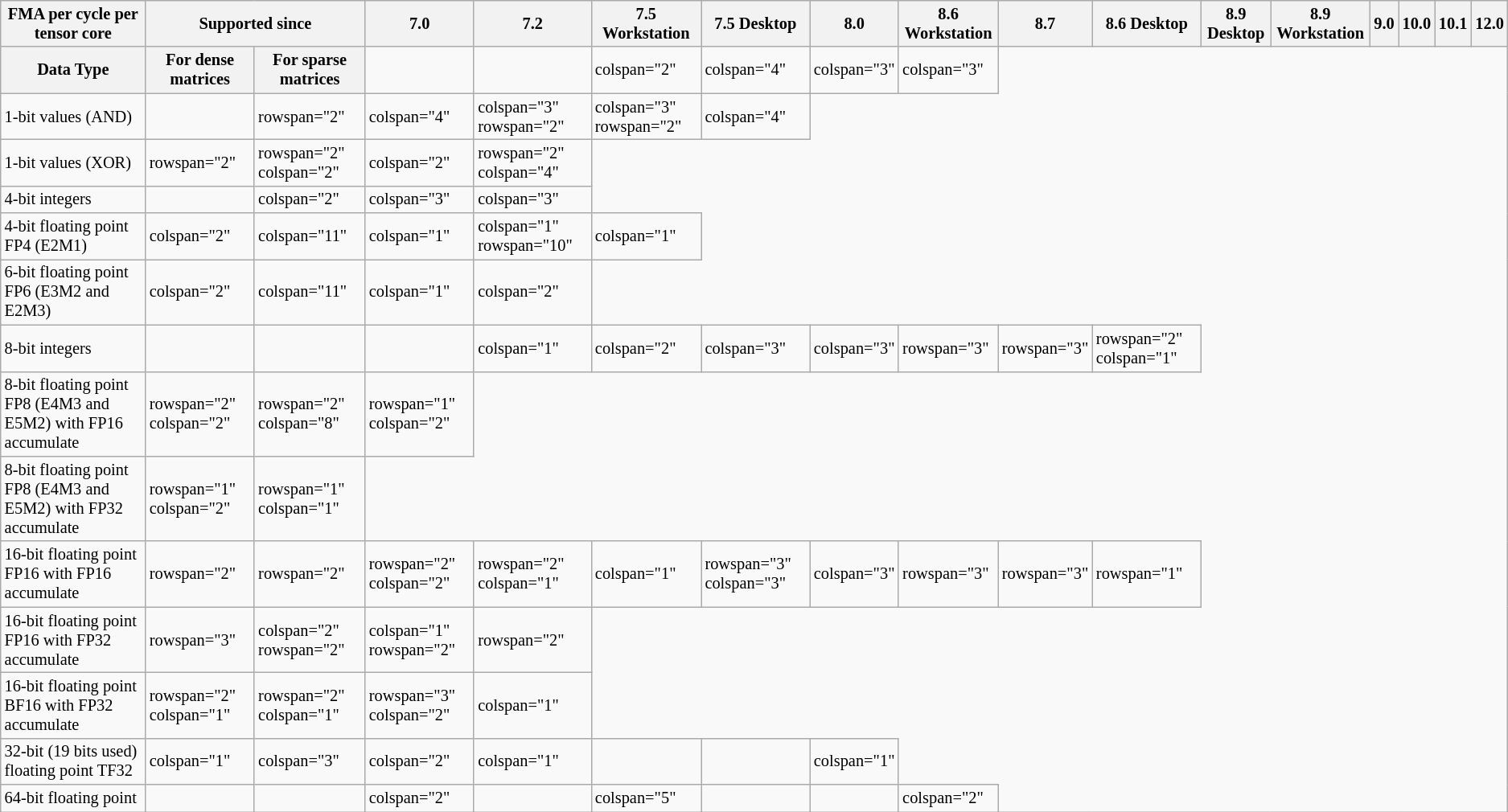<table class="wikitable" style="font-size:85%;">
<tr>
<th>FMA per cycle per tensor core</th>
<th colspan="2">Supported since</th>
<th>7.0</th>
<th>7.2</th>
<th>7.5 Workstation</th>
<th>7.5 Desktop</th>
<th>8.0</th>
<th>8.6 Workstation</th>
<th>8.7</th>
<th>8.6 Desktop</th>
<th>8.9 Desktop</th>
<th>8.9 Workstation</th>
<th>9.0</th>
<th>10.0</th>
<th>10.1</th>
<th>12.0</th>
</tr>
<tr>
<th>Data Type</th>
<th>For dense matrices</th>
<th>For sparse matrices</th>
<td></td>
<td></td>
<td>colspan="2" </td>
<td>colspan="4" </td>
<td>colspan="3" </td>
<td>colspan="3" </td>
</tr>
<tr>
<td>1-bit values (AND)</td>
<td></td>
<td>rowspan="2" </td>
<td>colspan="4" </td>
<td>colspan="3" rowspan="2" </td>
<td>colspan="3" rowspan="2" </td>
<td>colspan="4" </td>
</tr>
<tr>
<td>1-bit values (XOR)</td>
<td>rowspan="2" </td>
<td>rowspan="2" colspan="2" </td>
<td>colspan="2" </td>
<td>rowspan="2" colspan="4" </td>
</tr>
<tr>
<td>4-bit integers</td>
<td></td>
<td>colspan="2" </td>
<td>colspan="3" </td>
<td>colspan="3" </td>
</tr>
<tr>
<td>4-bit floating point FP4 (E2M1)</td>
<td>colspan="2" </td>
<td>colspan="11" </td>
<td>colspan="1" </td>
<td>colspan="1" rowspan="10" </td>
<td>colspan="1" </td>
</tr>
<tr>
<td>6-bit floating point FP6 (E3M2 and E2M3)</td>
<td>colspan="2" </td>
<td>colspan="11" </td>
<td>colspan="1" </td>
<td>colspan="2" </td>
</tr>
<tr>
<td>8-bit integers</td>
<td></td>
<td></td>
<td></td>
<td>colspan="1" </td>
<td>colspan="2" </td>
<td>colspan="3" </td>
<td>colspan="3" </td>
<td>rowspan="3" </td>
<td>rowspan="3" </td>
<td>rowspan="2" colspan="1" </td>
</tr>
<tr>
<td>8-bit floating point FP8 (E4M3 and E5M2) with FP16 accumulate</td>
<td>rowspan="2" colspan="2" </td>
<td>rowspan="2" colspan="8" </td>
<td>rowspan="1" colspan="2" </td>
</tr>
<tr>
<td>8-bit floating point FP8 (E4M3 and E5M2) with FP32 accumulate</td>
<td>rowspan="1" colspan="2" </td>
<td>rowspan="1" colspan="1" </td>
</tr>
<tr>
<td>16-bit floating point FP16 with FP16 accumulate</td>
<td>rowspan="2" </td>
<td>rowspan="2" </td>
<td>rowspan="2" colspan="2" </td>
<td>rowspan="2" colspan="1" </td>
<td>colspan="1" </td>
<td>rowspan="3" colspan="3" </td>
<td>colspan="3" </td>
<td>rowspan="3" </td>
<td>rowspan="3" </td>
<td>rowspan="1" </td>
</tr>
<tr>
<td>16-bit floating point FP16 with FP32 accumulate</td>
<td>rowspan="3" </td>
<td>colspan="2" rowspan="2" </td>
<td>colspan="1" rowspan="2" </td>
<td>rowspan="2" </td>
</tr>
<tr>
<td>16-bit floating point BF16 with FP32 accumulate</td>
<td>rowspan="2" colspan="1" </td>
<td>rowspan="2" colspan="1" </td>
<td>rowspan="3" colspan="2" </td>
<td>colspan="1" </td>
</tr>
<tr>
<td>32-bit (19 bits used) floating point TF32</td>
<td>colspan="1" </td>
<td>colspan="3" </td>
<td>colspan="2" </td>
<td>colspan="1" </td>
<td></td>
<td></td>
<td>colspan="1" </td>
</tr>
<tr>
<td>64-bit floating point</td>
<td></td>
<td></td>
<td>colspan="2" </td>
<td></td>
<td>colspan="5" </td>
<td></td>
<td></td>
<td>colspan="2" </td>
</tr>
</table>
